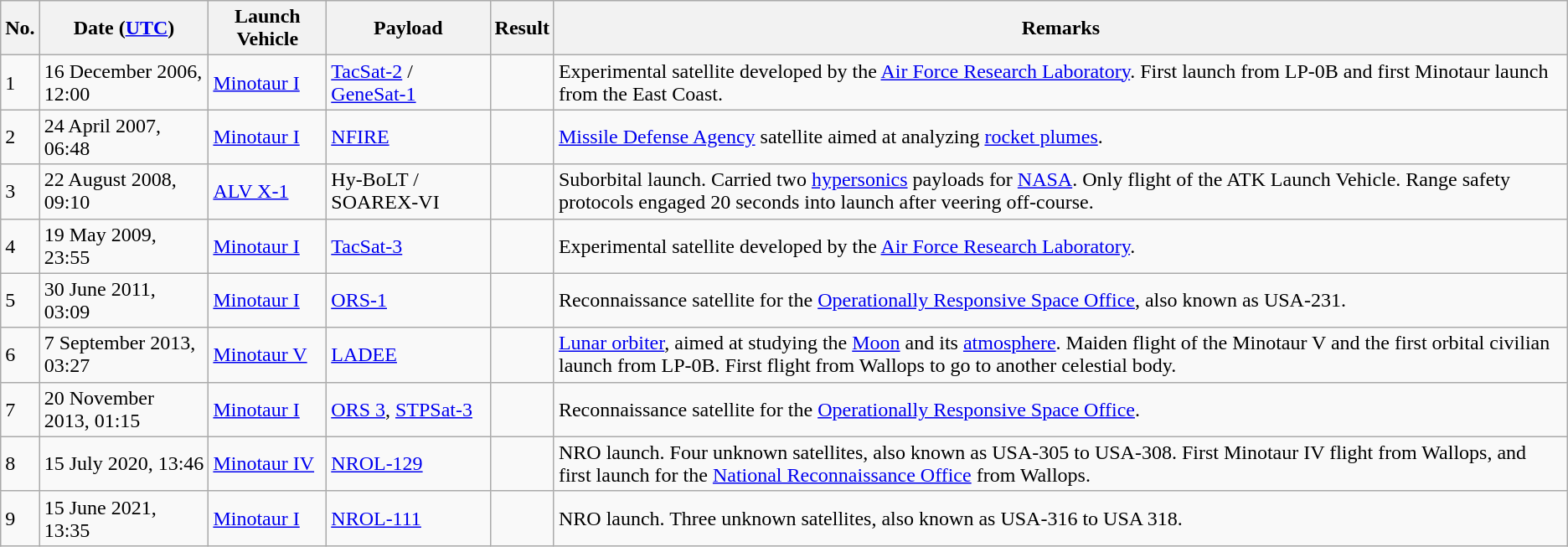<table class="wikitable">
<tr>
<th>No.</th>
<th>Date (<a href='#'>UTC</a>)</th>
<th>Launch Vehicle</th>
<th>Payload</th>
<th>Result</th>
<th>Remarks</th>
</tr>
<tr>
<td>1</td>
<td>16 December 2006, 12:00</td>
<td><a href='#'>Minotaur I</a></td>
<td><a href='#'>TacSat-2</a> / <a href='#'>GeneSat-1</a></td>
<td></td>
<td>Experimental satellite developed by the <a href='#'>Air Force Research Laboratory</a>. First launch from LP-0B and first Minotaur launch from the East Coast.</td>
</tr>
<tr>
<td>2</td>
<td>24 April 2007, 06:48</td>
<td><a href='#'>Minotaur I</a></td>
<td><a href='#'>NFIRE</a></td>
<td></td>
<td><a href='#'>Missile Defense Agency</a> satellite aimed at analyzing <a href='#'>rocket plumes</a>.</td>
</tr>
<tr>
<td>3</td>
<td>22 August 2008, 09:10</td>
<td><a href='#'>ALV X-1</a></td>
<td>Hy-BoLT / SOAREX-VI</td>
<td></td>
<td>Suborbital launch. Carried two <a href='#'>hypersonics</a> payloads for <a href='#'>NASA</a>. Only flight of the ATK Launch Vehicle. Range safety protocols engaged 20 seconds into launch after veering off-course.</td>
</tr>
<tr>
<td>4</td>
<td>19 May 2009, 23:55</td>
<td><a href='#'>Minotaur I</a></td>
<td><a href='#'>TacSat-3</a></td>
<td></td>
<td>Experimental satellite developed by the <a href='#'>Air Force Research Laboratory</a>.</td>
</tr>
<tr>
<td>5</td>
<td>30 June 2011, 03:09</td>
<td><a href='#'>Minotaur I</a></td>
<td><a href='#'>ORS-1</a></td>
<td></td>
<td>Reconnaissance satellite for the <a href='#'>Operationally Responsive Space Office</a>, also known as USA-231.</td>
</tr>
<tr>
<td>6</td>
<td>7 September 2013, 03:27</td>
<td><a href='#'>Minotaur V</a></td>
<td><a href='#'>LADEE</a></td>
<td></td>
<td><a href='#'>Lunar orbiter</a>, aimed at studying the <a href='#'>Moon</a> and its <a href='#'>atmosphere</a>. Maiden flight of the Minotaur V and the first orbital civilian launch from LP-0B. First flight from Wallops to go to another celestial body.</td>
</tr>
<tr>
<td>7</td>
<td>20 November 2013, 01:15</td>
<td><a href='#'>Minotaur I</a></td>
<td><a href='#'>ORS 3</a>, <a href='#'>STPSat-3</a></td>
<td></td>
<td>Reconnaissance satellite for the <a href='#'>Operationally Responsive Space Office</a>.</td>
</tr>
<tr>
<td>8</td>
<td>15 July 2020, 13:46</td>
<td><a href='#'>Minotaur IV</a></td>
<td><a href='#'>NROL-129</a></td>
<td></td>
<td>NRO launch. Four unknown satellites, also known as USA-305 to USA-308. First Minotaur IV flight from Wallops, and first launch for the <a href='#'>National Reconnaissance Office</a> from Wallops.</td>
</tr>
<tr>
<td>9</td>
<td>15 June 2021, 13:35</td>
<td><a href='#'>Minotaur I</a></td>
<td><a href='#'>NROL-111</a></td>
<td></td>
<td>NRO launch. Three unknown satellites, also known as USA-316 to USA 318.</td>
</tr>
</table>
